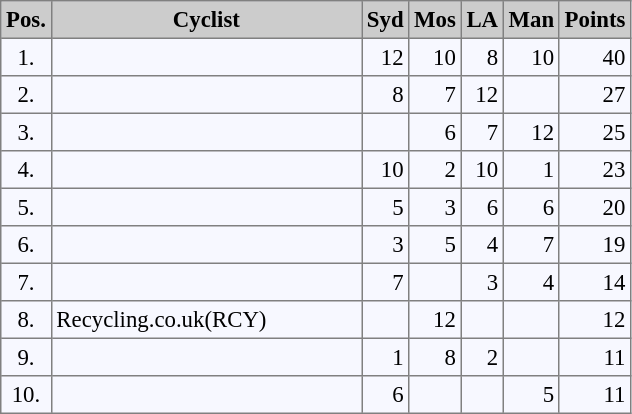<table bgcolor="#f7f8ff" cellpadding="3" cellspacing="0" border="1" style="font-size: 95%; border: gray solid 1px; border-collapse: collapse;">
<tr bgcolor="#CCCCCC">
<td align="center" width="10"><strong>Pos.</strong></td>
<td align="center" width="200"><strong>Cyclist</strong></td>
<td align="center" width="20"><strong>Syd</strong></td>
<td align="center" width="20"><strong>Mos</strong></td>
<td align="center" width="20"><strong>LA</strong></td>
<td align="center" width="20"><strong>Man</strong></td>
<td align="center" width="20"><strong>Points</strong></td>
</tr>
<tr align="left">
<td align="center">1.</td>
<td></td>
<td align="right">12</td>
<td align="right">10</td>
<td align="right">8</td>
<td align="right">10</td>
<td align="right">40</td>
</tr>
<tr align="left">
<td align="center">2.</td>
<td></td>
<td align="right">8</td>
<td align="right">7</td>
<td align="right">12</td>
<td align="right"></td>
<td align="right">27</td>
</tr>
<tr align="left">
<td align="center">3.</td>
<td></td>
<td align="right"></td>
<td align="right">6</td>
<td align="right">7</td>
<td align="right">12</td>
<td align="right">25</td>
</tr>
<tr align="left">
<td align="center">4.</td>
<td></td>
<td align="right">10</td>
<td align="right">2</td>
<td align="right">10</td>
<td align="right">1</td>
<td align="right">23</td>
</tr>
<tr align="left">
<td align="center">5.</td>
<td></td>
<td align="right">5</td>
<td align="right">3</td>
<td align="right">6</td>
<td align="right">6</td>
<td align="right">20</td>
</tr>
<tr align="left">
<td align="center">6.</td>
<td></td>
<td align="right">3</td>
<td align="right">5</td>
<td align="right">4</td>
<td align="right">7</td>
<td align="right">19</td>
</tr>
<tr align="left">
<td align="center">7.</td>
<td></td>
<td align="right">7</td>
<td align="right"></td>
<td align="right">3</td>
<td align="right">4</td>
<td align="right">14</td>
</tr>
<tr align="left">
<td align="center">8.</td>
<td>Recycling.co.uk(RCY)</td>
<td align="right"></td>
<td align="right">12</td>
<td align="right"></td>
<td align="right"></td>
<td align="right">12</td>
</tr>
<tr align="left">
<td align="center">9.</td>
<td></td>
<td align="right">1</td>
<td align="right">8</td>
<td align="right">2</td>
<td align="right"></td>
<td align="right">11</td>
</tr>
<tr align="left">
<td align="center">10.</td>
<td></td>
<td align="right">6</td>
<td align="right"></td>
<td align="right"></td>
<td align="right">5</td>
<td align="right">11</td>
</tr>
</table>
